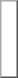<table Align=left style="border:1px #AAA outset;margin-right:10px">
<tr>
<td style=padding-left:5px><br>  </td>
</tr>
<tr>
<td><br></td>
</tr>
<tr>
<td></td>
</tr>
</table>
